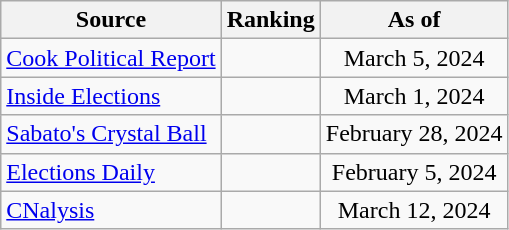<table class="wikitable" style="text-align:center">
<tr>
<th>Source</th>
<th>Ranking</th>
<th>As of</th>
</tr>
<tr>
<td align=left><a href='#'>Cook Political Report</a></td>
<td></td>
<td>March 5, 2024</td>
</tr>
<tr>
<td align=left><a href='#'>Inside Elections</a></td>
<td></td>
<td>March 1, 2024</td>
</tr>
<tr>
<td align=left><a href='#'>Sabato's Crystal Ball</a></td>
<td></td>
<td>February 28, 2024</td>
</tr>
<tr>
<td align=left><a href='#'>Elections Daily</a></td>
<td></td>
<td>February 5, 2024</td>
</tr>
<tr>
<td align=left><a href='#'>CNalysis</a></td>
<td></td>
<td>March 12, 2024</td>
</tr>
</table>
